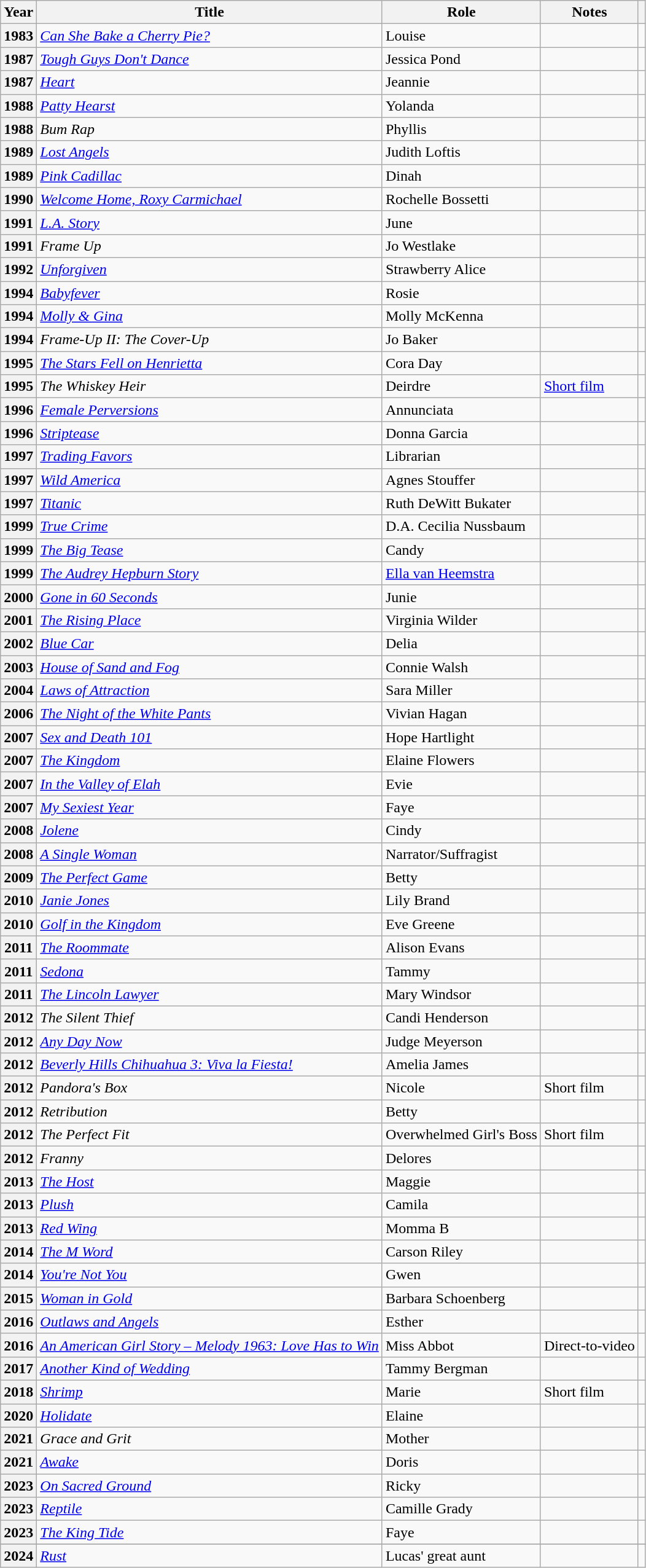<table class="wikitable plainrowheaders sortable" style="margin-right: 0;">
<tr>
<th scope="col">Year</th>
<th scope="col">Title</th>
<th scope="col">Role</th>
<th scope="col" class="unsortable">Notes</th>
<th scope="col" class="unsortable"></th>
</tr>
<tr>
<th scope="row">1983</th>
<td><em><a href='#'>Can She Bake a Cherry Pie?</a></em></td>
<td>Louise</td>
<td></td>
<td style="text-align: center;"></td>
</tr>
<tr>
<th scope="row">1987</th>
<td><em><a href='#'>Tough Guys Don't Dance</a></em></td>
<td>Jessica Pond</td>
<td></td>
<td style="text-align: center;"></td>
</tr>
<tr>
<th scope="row">1987</th>
<td><em><a href='#'>Heart</a></em></td>
<td>Jeannie</td>
<td></td>
<td style="text-align: center;"></td>
</tr>
<tr>
<th scope="row">1988</th>
<td><em><a href='#'>Patty Hearst</a></em></td>
<td>Yolanda</td>
<td></td>
<td style="text-align: center;"></td>
</tr>
<tr>
<th scope="row">1988</th>
<td><em>Bum Rap</em></td>
<td>Phyllis</td>
<td></td>
<td style="text-align: center;"></td>
</tr>
<tr>
<th scope="row">1989</th>
<td><em><a href='#'>Lost Angels</a></em></td>
<td>Judith Loftis</td>
<td></td>
<td style="text-align: center;"></td>
</tr>
<tr>
<th scope="row">1989</th>
<td><em><a href='#'>Pink Cadillac</a></em></td>
<td>Dinah</td>
<td></td>
<td style="text-align: center;"></td>
</tr>
<tr>
<th scope="row">1990</th>
<td><em><a href='#'>Welcome Home, Roxy Carmichael</a></em></td>
<td>Rochelle Bossetti</td>
<td></td>
<td style="text-align: center;"></td>
</tr>
<tr>
<th scope="row">1991</th>
<td><em><a href='#'>L.A. Story</a></em></td>
<td>June</td>
<td></td>
<td style="text-align: center;"></td>
</tr>
<tr>
<th scope="row">1991</th>
<td><em>Frame Up</em></td>
<td>Jo Westlake</td>
<td></td>
<td style="text-align: center;"></td>
</tr>
<tr>
<th scope="row">1992</th>
<td><em><a href='#'>Unforgiven</a></em></td>
<td>Strawberry Alice</td>
<td></td>
<td style="text-align: center;"></td>
</tr>
<tr>
<th scope="row">1994</th>
<td><em><a href='#'>Babyfever</a></em></td>
<td>Rosie</td>
<td></td>
<td style="text-align: center;"></td>
</tr>
<tr>
<th scope="row">1994</th>
<td><em><a href='#'>Molly & Gina</a></em></td>
<td>Molly McKenna</td>
<td></td>
<td style="text-align: center;"></td>
</tr>
<tr>
<th scope="row">1994</th>
<td><em>Frame-Up II: The Cover-Up</em></td>
<td>Jo Baker</td>
<td></td>
<td style="text-align: center;"></td>
</tr>
<tr>
<th scope="row">1995</th>
<td><em><a href='#'>The Stars Fell on Henrietta</a></em></td>
<td>Cora Day</td>
<td></td>
<td style="text-align: center;"></td>
</tr>
<tr>
<th scope="row">1995</th>
<td><em>The Whiskey Heir</em></td>
<td>Deirdre</td>
<td><a href='#'>Short film</a></td>
<td style="text-align: center;"></td>
</tr>
<tr>
<th scope="row">1996</th>
<td><em><a href='#'>Female Perversions</a></em></td>
<td>Annunciata</td>
<td></td>
<td style="text-align: center;"></td>
</tr>
<tr>
<th scope="row">1996</th>
<td><em><a href='#'>Striptease</a></em></td>
<td>Donna Garcia</td>
<td></td>
<td style="text-align: center;"></td>
</tr>
<tr>
<th scope="row">1997</th>
<td><em><a href='#'>Trading Favors</a></em></td>
<td>Librarian</td>
<td></td>
<td style="text-align: center;"></td>
</tr>
<tr>
<th scope="row">1997</th>
<td><em><a href='#'>Wild America</a></em></td>
<td>Agnes Stouffer</td>
<td></td>
<td style="text-align: center;"></td>
</tr>
<tr>
<th scope="row">1997</th>
<td><em><a href='#'>Titanic</a></em></td>
<td>Ruth DeWitt Bukater</td>
<td></td>
<td style="text-align: center;"></td>
</tr>
<tr>
<th scope="row">1999</th>
<td><em><a href='#'>True Crime</a></em></td>
<td>D.A. Cecilia Nussbaum</td>
<td></td>
<td style="text-align: center;"></td>
</tr>
<tr>
<th scope="row">1999</th>
<td><em><a href='#'>The Big Tease</a></em></td>
<td>Candy</td>
<td></td>
<td style="text-align: center;"></td>
</tr>
<tr>
<th scope="row">1999</th>
<td><em><a href='#'>The Audrey Hepburn Story</a></em></td>
<td><a href='#'>Ella van Heemstra</a></td>
<td></td>
<td style="text-align: center;"></td>
</tr>
<tr>
<th scope="row">2000</th>
<td><em><a href='#'>Gone in 60 Seconds</a></em></td>
<td>Junie</td>
<td></td>
<td style="text-align: center;"></td>
</tr>
<tr>
<th scope="row">2001</th>
<td><em><a href='#'>The Rising Place</a></em></td>
<td>Virginia Wilder</td>
<td></td>
<td style="text-align: center;"></td>
</tr>
<tr>
<th scope="row">2002</th>
<td><em><a href='#'>Blue Car</a></em></td>
<td>Delia</td>
<td></td>
<td style="text-align: center;"></td>
</tr>
<tr>
<th scope="row">2003</th>
<td><em><a href='#'>House of Sand and Fog</a></em></td>
<td>Connie Walsh</td>
<td></td>
<td style="text-align: center;"></td>
</tr>
<tr>
<th scope="row">2004</th>
<td><em><a href='#'>Laws of Attraction</a></em></td>
<td>Sara Miller</td>
<td></td>
<td style="text-align: center;"></td>
</tr>
<tr>
<th scope="row">2006</th>
<td><em><a href='#'>The Night of the White Pants</a></em></td>
<td>Vivian Hagan</td>
<td></td>
<td style="text-align: center;"></td>
</tr>
<tr>
<th scope="row">2007</th>
<td><em><a href='#'>Sex and Death 101</a></em></td>
<td>Hope Hartlight</td>
<td></td>
<td style="text-align: center;"></td>
</tr>
<tr>
<th scope="row">2007</th>
<td><em><a href='#'>The Kingdom</a></em></td>
<td>Elaine Flowers</td>
<td></td>
<td style="text-align: center;"></td>
</tr>
<tr>
<th scope="row">2007</th>
<td><em><a href='#'>In the Valley of Elah</a></em></td>
<td>Evie</td>
<td></td>
<td style="text-align: center;"></td>
</tr>
<tr>
<th scope="row">2007</th>
<td><em><a href='#'>My Sexiest Year</a></em></td>
<td>Faye</td>
<td></td>
<td style="text-align: center;"></td>
</tr>
<tr>
<th scope="row">2008</th>
<td><em><a href='#'>Jolene</a></em></td>
<td>Cindy</td>
<td></td>
<td style="text-align: center;"></td>
</tr>
<tr>
<th scope="row">2008</th>
<td><em><a href='#'>A Single Woman</a></em></td>
<td>Narrator/Suffragist</td>
<td></td>
<td style="text-align: center;"></td>
</tr>
<tr>
<th scope="row">2009</th>
<td><em><a href='#'>The Perfect Game</a></em></td>
<td>Betty</td>
<td></td>
<td style="text-align: center;"></td>
</tr>
<tr>
<th scope="row">2010</th>
<td><em><a href='#'>Janie Jones</a></em></td>
<td>Lily Brand</td>
<td></td>
<td style="text-align: center;"></td>
</tr>
<tr>
<th scope="row">2010</th>
<td><em><a href='#'>Golf in the Kingdom</a></em></td>
<td>Eve Greene</td>
<td></td>
<td style="text-align: center;"></td>
</tr>
<tr>
<th scope="row">2011</th>
<td><em><a href='#'>The Roommate</a></em></td>
<td>Alison Evans</td>
<td></td>
<td style="text-align: center;"></td>
</tr>
<tr>
<th scope="row">2011</th>
<td><em><a href='#'>Sedona</a></em></td>
<td>Tammy</td>
<td></td>
<td style="text-align: center;"></td>
</tr>
<tr>
<th scope="row">2011</th>
<td><em><a href='#'>The Lincoln Lawyer</a></em></td>
<td>Mary Windsor</td>
<td></td>
<td style="text-align: center;"></td>
</tr>
<tr>
<th scope="row">2012</th>
<td><em>The Silent Thief</em></td>
<td>Candi Henderson</td>
<td></td>
<td style="text-align: center;"></td>
</tr>
<tr>
<th scope="row">2012</th>
<td><em><a href='#'>Any Day Now</a></em></td>
<td>Judge Meyerson</td>
<td></td>
<td style="text-align: center;"></td>
</tr>
<tr>
<th scope="row">2012</th>
<td><em><a href='#'>Beverly Hills Chihuahua 3: Viva la Fiesta!</a></em></td>
<td>Amelia James</td>
<td></td>
<td style="text-align: center;"></td>
</tr>
<tr>
<th scope="row">2012</th>
<td><em>Pandora's Box</em></td>
<td>Nicole</td>
<td>Short film</td>
<td style="text-align: center;"></td>
</tr>
<tr>
<th scope="row">2012</th>
<td><em>Retribution</em></td>
<td>Betty</td>
<td></td>
<td style="text-align: center;"></td>
</tr>
<tr>
<th scope="row">2012</th>
<td><em>The Perfect Fit</em></td>
<td>Overwhelmed Girl's Boss</td>
<td>Short film</td>
<td style="text-align: center;"></td>
</tr>
<tr>
<th scope="row">2012</th>
<td><em>Franny</em></td>
<td>Delores</td>
<td></td>
<td style="text-align: center;"></td>
</tr>
<tr>
<th scope="row">2013</th>
<td><em><a href='#'>The Host</a></em></td>
<td>Maggie</td>
<td></td>
<td style="text-align: center;"></td>
</tr>
<tr>
<th scope="row">2013</th>
<td><em><a href='#'>Plush</a></em></td>
<td>Camila</td>
<td></td>
<td style="text-align: center;"></td>
</tr>
<tr>
<th scope="row">2013</th>
<td><em><a href='#'>Red Wing</a></em></td>
<td>Momma B</td>
<td></td>
<td style="text-align: center;"></td>
</tr>
<tr>
<th scope="row">2014</th>
<td><em><a href='#'>The M Word</a></em></td>
<td>Carson Riley</td>
<td></td>
<td style="text-align: center;"></td>
</tr>
<tr>
<th scope="row">2014</th>
<td><em><a href='#'>You're Not You</a></em></td>
<td>Gwen</td>
<td></td>
<td style="text-align: center;"></td>
</tr>
<tr>
<th scope="row">2015</th>
<td><em><a href='#'>Woman in Gold</a></em></td>
<td>Barbara Schoenberg</td>
<td></td>
<td style="text-align: center;"></td>
</tr>
<tr>
<th scope="row">2016</th>
<td><em><a href='#'>Outlaws and Angels</a></em></td>
<td>Esther</td>
<td></td>
<td style="text-align: center;"></td>
</tr>
<tr>
<th scope="row">2016</th>
<td><em><a href='#'>An American Girl Story – Melody 1963: Love Has to Win</a></em></td>
<td>Miss Abbot</td>
<td>Direct-to-video</td>
<td style="text-align: center;"></td>
</tr>
<tr>
<th scope="row">2017</th>
<td><em><a href='#'>Another Kind of Wedding</a></em></td>
<td>Tammy Bergman</td>
<td></td>
<td style="text-align: center;"></td>
</tr>
<tr>
<th scope="row">2018</th>
<td><em><a href='#'>Shrimp</a></em></td>
<td>Marie</td>
<td>Short film</td>
<td style="text-align: center;"></td>
</tr>
<tr>
<th scope="row">2020</th>
<td><em><a href='#'>Holidate</a></em></td>
<td>Elaine</td>
<td></td>
<td style="text-align: center;"></td>
</tr>
<tr>
<th scope="row">2021</th>
<td><em>Grace and Grit</em></td>
<td>Mother</td>
<td></td>
<td style="text-align: center;"></td>
</tr>
<tr>
<th scope="row">2021</th>
<td><em><a href='#'>Awake</a></em></td>
<td>Doris</td>
<td></td>
<td style="text-align: center;"></td>
</tr>
<tr>
<th scope="row">2023</th>
<td><em><a href='#'>On Sacred Ground</a></em></td>
<td>Ricky</td>
<td></td>
<td style="text-align: center;"></td>
</tr>
<tr>
<th scope="row">2023</th>
<td><em><a href='#'>Reptile</a></em></td>
<td>Camille Grady</td>
<td></td>
<td style="text-align: center;"></td>
</tr>
<tr>
<th scope="row">2023</th>
<td><em><a href='#'>The King Tide</a></em></td>
<td>Faye</td>
<td></td>
<td style="text-align: center;"></td>
</tr>
<tr>
</tr>
<tr>
<th scope="row">2024</th>
<td><em><a href='#'>Rust</a></em></td>
<td>Lucas' great aunt</td>
<td></td>
<td style="text-align: center;"></td>
</tr>
</table>
